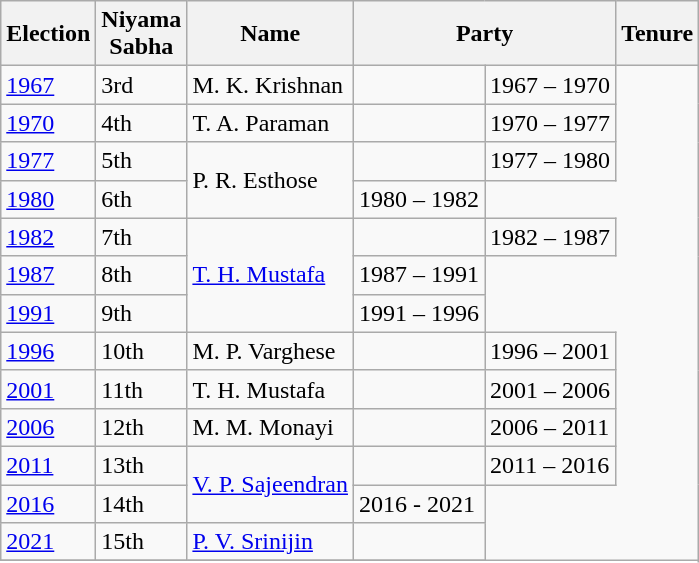<table class="wikitable sortable">
<tr>
<th>Election</th>
<th>Niyama<br>Sabha</th>
<th>Name</th>
<th colspan=2>Party</th>
<th>Tenure</th>
</tr>
<tr>
<td><a href='#'>1967</a></td>
<td>3rd</td>
<td>M. K. Krishnan</td>
<td></td>
<td>1967 – 1970</td>
</tr>
<tr>
<td><a href='#'>1970</a></td>
<td>4th</td>
<td>T. A. Paraman</td>
<td></td>
<td>1970 – 1977</td>
</tr>
<tr>
<td><a href='#'>1977</a></td>
<td>5th</td>
<td rowspan="2">P. R. Esthose</td>
<td></td>
<td>1977 – 1980</td>
</tr>
<tr>
<td><a href='#'>1980</a></td>
<td>6th</td>
<td>1980 – 1982</td>
</tr>
<tr>
<td><a href='#'>1982</a></td>
<td>7th</td>
<td rowspan="3"><a href='#'>T. H. Mustafa</a></td>
<td></td>
<td>1982 – 1987</td>
</tr>
<tr>
<td><a href='#'>1987</a></td>
<td>8th</td>
<td>1987 – 1991</td>
</tr>
<tr>
<td><a href='#'>1991</a></td>
<td>9th</td>
<td>1991 – 1996</td>
</tr>
<tr>
<td><a href='#'>1996</a></td>
<td>10th</td>
<td>M. P. Varghese</td>
<td></td>
<td>1996 – 2001</td>
</tr>
<tr>
<td><a href='#'>2001</a></td>
<td>11th</td>
<td>T. H. Mustafa</td>
<td></td>
<td>2001 – 2006</td>
</tr>
<tr>
<td><a href='#'>2006</a></td>
<td>12th</td>
<td>M. M. Monayi</td>
<td></td>
<td>2006 – 2011</td>
</tr>
<tr>
<td><a href='#'>2011</a></td>
<td>13th</td>
<td rowspan="2"><a href='#'>V. P. Sajeendran</a></td>
<td></td>
<td>2011 – 2016</td>
</tr>
<tr>
<td><a href='#'>2016</a></td>
<td>14th</td>
<td>2016 - 2021</td>
</tr>
<tr>
<td><a href='#'>2021</a></td>
<td>15th</td>
<td><a href='#'>P. V. Srinijin</a></td>
<td></td>
</tr>
<tr>
</tr>
</table>
